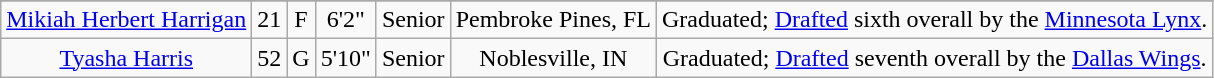<table class="wikitable sortable sortable" style="text-align: center">
<tr align=center>
</tr>
<tr>
<td><a href='#'>Mikiah Herbert Harrigan</a></td>
<td>21</td>
<td>F</td>
<td>6'2"</td>
<td>Senior</td>
<td>Pembroke Pines, FL</td>
<td>Graduated; <a href='#'>Drafted</a> sixth overall by the <a href='#'>Minnesota Lynx</a>.</td>
</tr>
<tr>
<td><a href='#'>Tyasha Harris</a></td>
<td>52</td>
<td>G</td>
<td>5'10"</td>
<td>Senior</td>
<td>Noblesville, IN</td>
<td>Graduated; <a href='#'>Drafted</a> seventh overall by the <a href='#'>Dallas Wings</a>.</td>
</tr>
</table>
